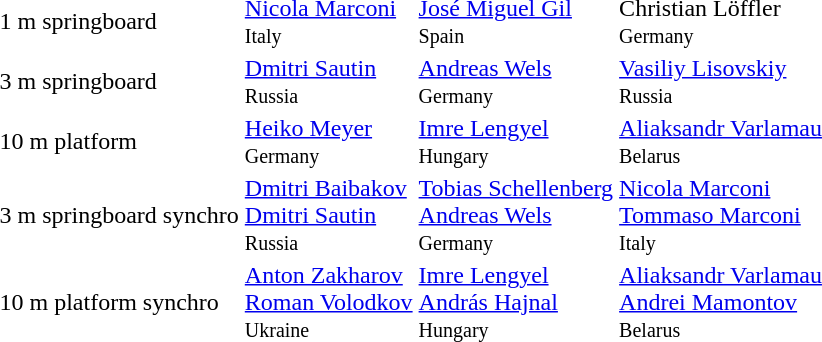<table>
<tr>
<td>1 m springboard</td>
<td> <a href='#'>Nicola Marconi</a><br><small>Italy</small></td>
<td> <a href='#'>José Miguel Gil</a><br><small>Spain</small></td>
<td> Christian Löffler<br><small>Germany</small></td>
</tr>
<tr>
<td>3 m springboard</td>
<td> <a href='#'>Dmitri Sautin</a><br><small>Russia</small></td>
<td> <a href='#'>Andreas Wels</a><br><small>Germany</small></td>
<td> <a href='#'>Vasiliy Lisovskiy</a><br><small>Russia</small></td>
</tr>
<tr>
<td>10 m platform</td>
<td> <a href='#'>Heiko Meyer</a><br><small>Germany</small></td>
<td> <a href='#'>Imre Lengyel</a><br><small>Hungary</small></td>
<td> <a href='#'>Aliaksandr Varlamau</a><br><small>Belarus</small></td>
</tr>
<tr>
<td>3 m springboard synchro</td>
<td> <a href='#'>Dmitri Baibakov</a><br><a href='#'>Dmitri Sautin</a><br><small>Russia</small></td>
<td> <a href='#'>Tobias Schellenberg</a><br><a href='#'>Andreas Wels</a><br><small>Germany</small></td>
<td> <a href='#'>Nicola Marconi</a><br><a href='#'>Tommaso Marconi</a><br><small>Italy</small></td>
</tr>
<tr>
<td>10 m platform synchro</td>
<td> <a href='#'>Anton Zakharov</a><br><a href='#'>Roman Volodkov</a><br><small>Ukraine</small></td>
<td> <a href='#'>Imre Lengyel</a><br><a href='#'>András Hajnal</a><br><small>Hungary</small></td>
<td> <a href='#'>Aliaksandr Varlamau</a><br><a href='#'>Andrei Mamontov</a><br><small>Belarus</small></td>
</tr>
</table>
